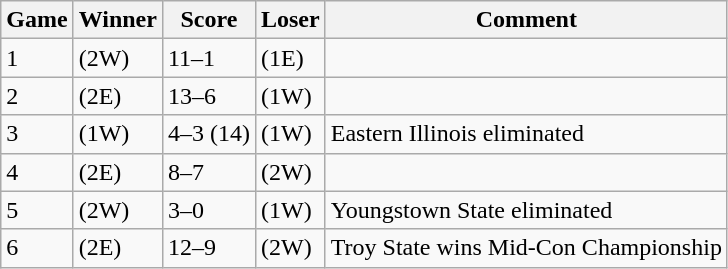<table class=wikitable>
<tr>
<th>Game</th>
<th>Winner</th>
<th>Score</th>
<th>Loser</th>
<th>Comment</th>
</tr>
<tr>
<td>1</td>
<td>(2W) </td>
<td>11–1</td>
<td>(1E) </td>
<td></td>
</tr>
<tr>
<td>2</td>
<td>(2E) </td>
<td>13–6</td>
<td>(1W) </td>
<td></td>
</tr>
<tr>
<td>3</td>
<td>(1W) </td>
<td>4–3 (14)</td>
<td>(1W) </td>
<td>Eastern Illinois eliminated</td>
</tr>
<tr>
<td>4</td>
<td>(2E) </td>
<td>8–7</td>
<td>(2W) </td>
<td></td>
</tr>
<tr>
<td>5</td>
<td>(2W) </td>
<td>3–0</td>
<td>(1W) </td>
<td>Youngstown State eliminated</td>
</tr>
<tr>
<td>6</td>
<td>(2E) </td>
<td>12–9</td>
<td>(2W) </td>
<td>Troy State wins Mid-Con Championship</td>
</tr>
</table>
